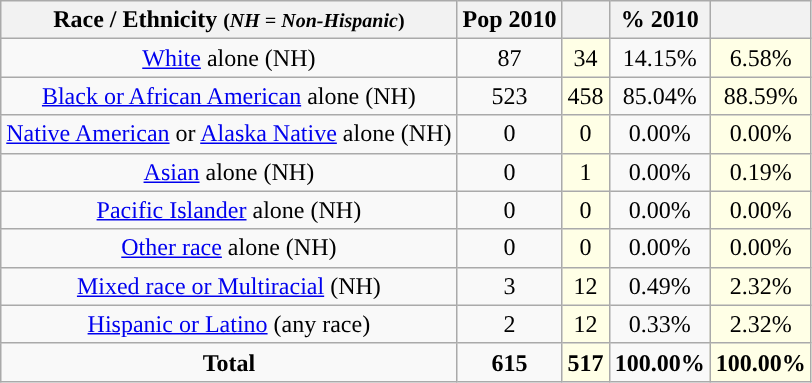<table class="wikitable"  style="text-align:center;">
<tr>
<th>Race / Ethnicity <small>(<em>NH = Non-Hispanic</em>)</small></th>
<th>Pop 2010</th>
<th></th>
<th>% 2010</th>
<th></th>
</tr>
<tr>
<td><a href='#'>White</a> alone (NH)</td>
<td>87</td>
<td style='background: #ffffe6;'>34</td>
<td>14.15%</td>
<td style='background: #ffffe6;'>6.58%</td>
</tr>
<tr>
<td><a href='#'>Black or African American</a> alone (NH)</td>
<td>523</td>
<td style='background: #ffffe6;'>458</td>
<td>85.04%</td>
<td style='background: #ffffe6;'>88.59%</td>
</tr>
<tr>
<td><a href='#'>Native American</a> or <a href='#'>Alaska Native</a> alone (NH)</td>
<td>0</td>
<td style='background: #ffffe6;'>0</td>
<td>0.00%</td>
<td style='background: #ffffe6;'>0.00%</td>
</tr>
<tr>
<td><a href='#'>Asian</a> alone (NH)</td>
<td>0</td>
<td style='background: #ffffe6;'>1</td>
<td>0.00%</td>
<td style='background: #ffffe6;'>0.19%</td>
</tr>
<tr>
<td><a href='#'>Pacific Islander</a> alone (NH)</td>
<td>0</td>
<td style='background: #ffffe6;'>0</td>
<td>0.00%</td>
<td style='background: #ffffe6;'>0.00%</td>
</tr>
<tr>
<td><a href='#'>Other race</a> alone (NH)</td>
<td>0</td>
<td style='background: #ffffe6;'>0</td>
<td>0.00%</td>
<td style='background: #ffffe6;'>0.00%</td>
</tr>
<tr>
<td><a href='#'>Mixed race or Multiracial</a> (NH)</td>
<td>3</td>
<td style='background: #ffffe6;'>12</td>
<td>0.49%</td>
<td style='background: #ffffe6;'>2.32%</td>
</tr>
<tr>
<td><a href='#'>Hispanic or Latino</a> (any race)</td>
<td>2</td>
<td style='background: #ffffe6;'>12</td>
<td>0.33%</td>
<td style='background: #ffffe6;'>2.32%</td>
</tr>
<tr>
<td><strong>Total</strong></td>
<td><strong>615</strong></td>
<td style='background: #ffffe6;'><strong>517</strong></td>
<td><strong>100.00%</strong></td>
<td style='background: #ffffe6;'><strong>100.00%</strong></td>
</tr>
</table>
